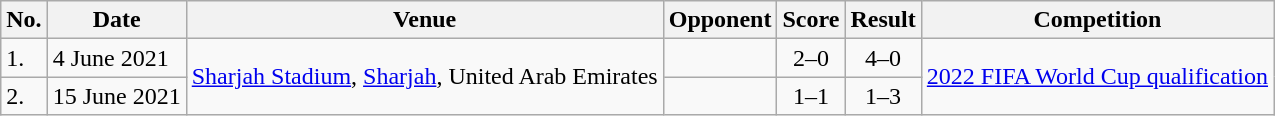<table class="wikitable sortable">
<tr>
<th scope="col">No.</th>
<th scope="col">Date</th>
<th scope="col">Venue</th>
<th scope="col">Opponent</th>
<th scope="col">Score</th>
<th scope="col">Result</th>
<th scope="col">Competition</th>
</tr>
<tr>
<td>1.</td>
<td>4 June 2021</td>
<td rowspan="2"><a href='#'>Sharjah Stadium</a>, <a href='#'>Sharjah</a>, United Arab Emirates</td>
<td></td>
<td align="center">2–0</td>
<td align="center">4–0</td>
<td rowspan="2"><a href='#'>2022 FIFA World Cup qualification</a></td>
</tr>
<tr>
<td>2.</td>
<td>15 June 2021</td>
<td></td>
<td align="center">1–1</td>
<td align="center">1–3</td>
</tr>
</table>
